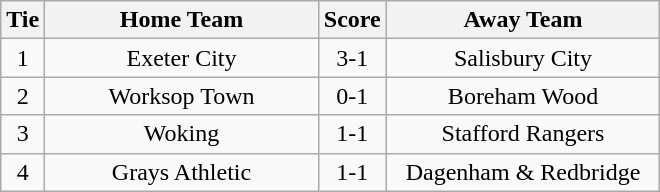<table class="wikitable" style="text-align:center;">
<tr>
<th width=20>Tie</th>
<th width=175>Home Team</th>
<th width=20>Score</th>
<th width=175>Away Team</th>
</tr>
<tr>
<td>1</td>
<td>Exeter City</td>
<td>3-1</td>
<td>Salisbury City</td>
</tr>
<tr>
<td>2</td>
<td>Worksop Town</td>
<td>0-1</td>
<td>Boreham Wood</td>
</tr>
<tr>
<td>3</td>
<td>Woking</td>
<td>1-1</td>
<td>Stafford Rangers</td>
</tr>
<tr>
<td>4</td>
<td>Grays Athletic</td>
<td>1-1</td>
<td>Dagenham & Redbridge</td>
</tr>
</table>
